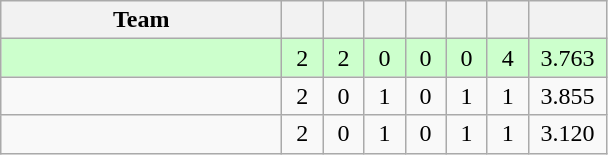<table class="wikitable" style="text-align:center">
<tr>
<th width=180>Team</th>
<th width=20></th>
<th width=20></th>
<th width=20></th>
<th width=20></th>
<th width=20></th>
<th width=20></th>
<th width=45></th>
</tr>
<tr style="background:#cfc">
<td align="left"></td>
<td>2</td>
<td>2</td>
<td>0</td>
<td>0</td>
<td>0</td>
<td>4</td>
<td>3.763</td>
</tr>
<tr>
<td align="left"></td>
<td>2</td>
<td>0</td>
<td>1</td>
<td>0</td>
<td>1</td>
<td>1</td>
<td>3.855</td>
</tr>
<tr>
<td align="left"></td>
<td>2</td>
<td>0</td>
<td>1</td>
<td>0</td>
<td>1</td>
<td>1</td>
<td>3.120</td>
</tr>
</table>
